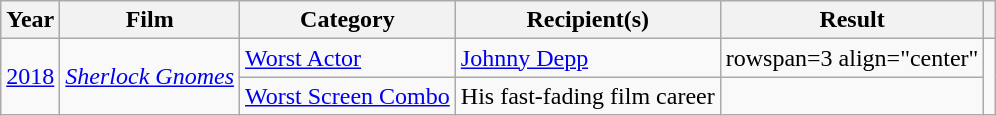<table class="wikitable sortable">
<tr>
<th>Year</th>
<th>Film</th>
<th>Category</th>
<th>Recipient(s)</th>
<th>Result</th>
<th></th>
</tr>
<tr>
<td rowspan="3"><a href='#'>2018</a></td>
<td rowspan="3"><em><a href='#'>Sherlock Gnomes</a></em></td>
<td><a href='#'>Worst Actor</a></td>
<td rowspan="2"><a href='#'>Johnny Depp</a></td>
<td>rowspan=3 align="center" </td>
<td rowspan=3 align="center"></td>
</tr>
<tr>
<td rowspan="2"><a href='#'>Worst Screen Combo</a></td>
</tr>
<tr>
<td>His fast-fading film career</td>
</tr>
</table>
